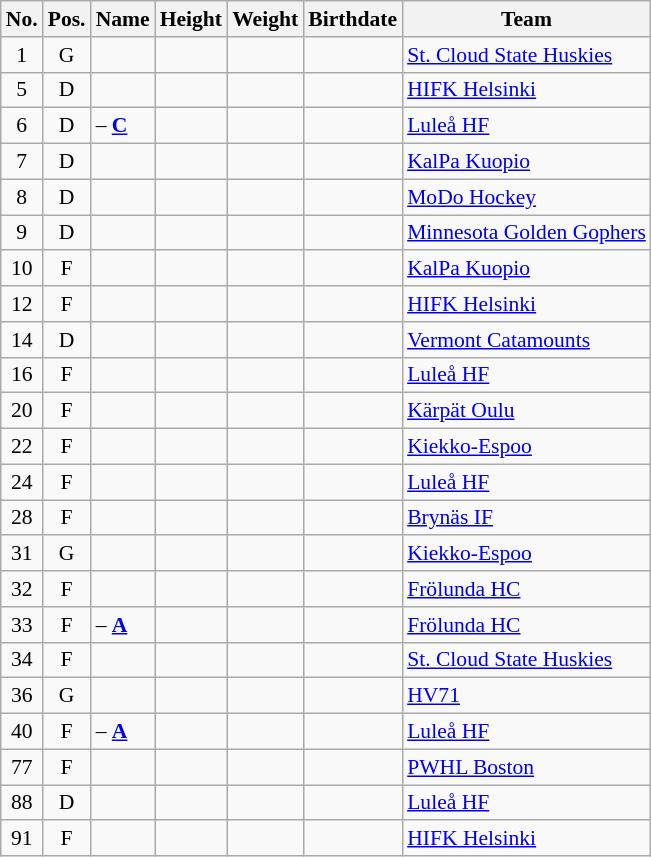<table class="wikitable sortable" width="" style="font-size: 90%; text-align: center;">
<tr>
<th>No.</th>
<th>Pos.</th>
<th>Name</th>
<th>Height</th>
<th>Weight</th>
<th>Birthdate</th>
<th>Team</th>
</tr>
<tr>
<td>1</td>
<td>G</td>
<td align=left></td>
<td></td>
<td></td>
<td></td>
<td align=left> <a href='#'>St. Cloud State Huskies</a></td>
</tr>
<tr>
<td>5</td>
<td>D</td>
<td align=left></td>
<td></td>
<td></td>
<td></td>
<td align=left> <a href='#'>HIFK Helsinki</a></td>
</tr>
<tr>
<td>6</td>
<td>D</td>
<td align=left> – <strong><a href='#'>C</a></strong></td>
<td></td>
<td></td>
<td></td>
<td align=left> <a href='#'>Luleå HF</a></td>
</tr>
<tr>
<td>7</td>
<td>D</td>
<td align=left></td>
<td></td>
<td></td>
<td></td>
<td align=left> <a href='#'>KalPa Kuopio</a></td>
</tr>
<tr>
<td>8</td>
<td>D</td>
<td align=left></td>
<td></td>
<td></td>
<td></td>
<td align=left> <a href='#'>MoDo Hockey</a></td>
</tr>
<tr>
<td>9</td>
<td>D</td>
<td align=left></td>
<td></td>
<td></td>
<td></td>
<td align=left> <a href='#'>Minnesota Golden Gophers</a></td>
</tr>
<tr>
<td>10</td>
<td>F</td>
<td align=left></td>
<td></td>
<td></td>
<td></td>
<td align=left> <a href='#'>KalPa Kuopio</a></td>
</tr>
<tr>
<td>12</td>
<td>F</td>
<td align=left></td>
<td></td>
<td></td>
<td></td>
<td align=left> <a href='#'>HIFK Helsinki</a></td>
</tr>
<tr>
<td>14</td>
<td>D</td>
<td align=left></td>
<td></td>
<td></td>
<td></td>
<td align=left> <a href='#'>Vermont Catamounts</a></td>
</tr>
<tr>
<td>16</td>
<td>F</td>
<td align=left></td>
<td></td>
<td></td>
<td></td>
<td align=left> <a href='#'>Luleå HF</a></td>
</tr>
<tr>
<td>20</td>
<td>F</td>
<td align=left></td>
<td></td>
<td></td>
<td></td>
<td align=left> <a href='#'>Kärpät Oulu</a></td>
</tr>
<tr>
<td>22</td>
<td>F</td>
<td align=left></td>
<td></td>
<td></td>
<td></td>
<td align=left> <a href='#'>Kiekko-Espoo</a></td>
</tr>
<tr>
<td>24</td>
<td>F</td>
<td align=left></td>
<td></td>
<td></td>
<td></td>
<td align=left> <a href='#'>Luleå HF</a></td>
</tr>
<tr>
<td>28</td>
<td>F</td>
<td align=left></td>
<td></td>
<td></td>
<td></td>
<td align=left> <a href='#'>Brynäs IF</a></td>
</tr>
<tr>
<td>31</td>
<td>G</td>
<td align=left></td>
<td></td>
<td></td>
<td></td>
<td align=left> <a href='#'>Kiekko-Espoo</a></td>
</tr>
<tr>
<td>32</td>
<td>F</td>
<td align=left></td>
<td></td>
<td></td>
<td></td>
<td align=left> <a href='#'>Frölunda HC</a></td>
</tr>
<tr>
<td>33</td>
<td>F</td>
<td align=left> – <a href='#'><strong>A</strong></a></td>
<td></td>
<td></td>
<td></td>
<td align=left> <a href='#'>Frölunda HC</a></td>
</tr>
<tr>
<td>34</td>
<td>F</td>
<td align=left></td>
<td></td>
<td></td>
<td></td>
<td align=left> <a href='#'>St. Cloud State Huskies</a></td>
</tr>
<tr>
<td>36</td>
<td>G</td>
<td align=left></td>
<td></td>
<td></td>
<td></td>
<td align=left> <a href='#'>HV71</a></td>
</tr>
<tr>
<td>40</td>
<td>F</td>
<td align=left> – <a href='#'><strong>A</strong></a></td>
<td></td>
<td></td>
<td></td>
<td align=left> <a href='#'>Luleå HF</a></td>
</tr>
<tr>
<td>77</td>
<td>F</td>
<td align=left></td>
<td></td>
<td></td>
<td></td>
<td align=left> <a href='#'>PWHL Boston</a></td>
</tr>
<tr>
<td>88</td>
<td>D</td>
<td align=left></td>
<td></td>
<td></td>
<td></td>
<td align=left> <a href='#'>Luleå HF</a></td>
</tr>
<tr>
<td>91</td>
<td>F</td>
<td align=left></td>
<td></td>
<td></td>
<td></td>
<td align=left> <a href='#'>HIFK Helsinki</a></td>
</tr>
</table>
